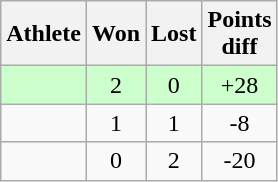<table class="wikitable">
<tr>
<th>Athlete</th>
<th>Won</th>
<th>Lost</th>
<th>Points<br>diff</th>
</tr>
<tr bgcolor="#ccffcc">
<td></td>
<td align="center">2</td>
<td align="center">0</td>
<td align="center">+28</td>
</tr>
<tr>
<td></td>
<td align="center">1</td>
<td align="center">1</td>
<td align="center">-8</td>
</tr>
<tr>
<td></td>
<td align="center">0</td>
<td align="center">2</td>
<td align="center">-20</td>
</tr>
</table>
